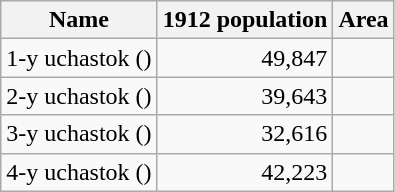<table class="wikitable sortable">
<tr>
<th>Name</th>
<th>1912 population</th>
<th>Area</th>
</tr>
<tr>
<td>1-y uchastok ()</td>
<td align="right">49,847</td>
<td></td>
</tr>
<tr>
<td>2-y uchastok ()</td>
<td align="right">39,643</td>
<td></td>
</tr>
<tr>
<td>3-y uchastok ()</td>
<td align="right">32,616</td>
<td></td>
</tr>
<tr>
<td>4-y uchastok ()</td>
<td align="right">42,223</td>
<td></td>
</tr>
</table>
